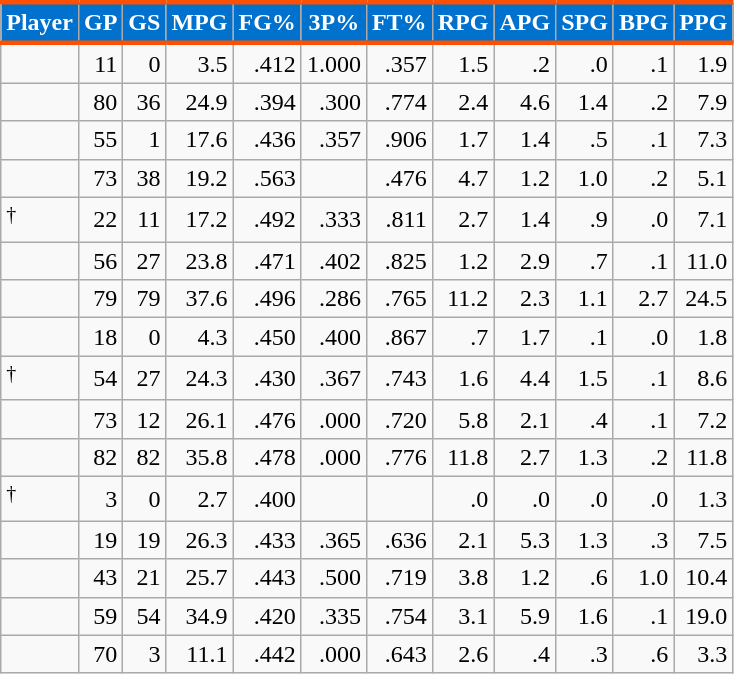<table class="wikitable sortable" style="text-align:right;">
<tr>
<th style="background:#0072CE; color:#FFFFFF; border-top:#FE5000 3px solid; border-bottom:#FE5000 3px solid;">Player</th>
<th style="background:#0072CE; color:#FFFFFF; border-top:#FE5000 3px solid; border-bottom:#FE5000 3px solid;">GP</th>
<th style="background:#0072CE; color:#FFFFFF; border-top:#FE5000 3px solid; border-bottom:#FE5000 3px solid;">GS</th>
<th style="background:#0072CE; color:#FFFFFF; border-top:#FE5000 3px solid; border-bottom:#FE5000 3px solid;">MPG</th>
<th style="background:#0072CE; color:#FFFFFF; border-top:#FE5000 3px solid; border-bottom:#FE5000 3px solid;">FG%</th>
<th style="background:#0072CE; color:#FFFFFF; border-top:#FE5000 3px solid; border-bottom:#FE5000 3px solid;">3P%</th>
<th style="background:#0072CE; color:#FFFFFF; border-top:#FE5000 3px solid; border-bottom:#FE5000 3px solid;">FT%</th>
<th style="background:#0072CE; color:#FFFFFF; border-top:#FE5000 3px solid; border-bottom:#FE5000 3px solid;">RPG</th>
<th style="background:#0072CE; color:#FFFFFF; border-top:#FE5000 3px solid; border-bottom:#FE5000 3px solid;">APG</th>
<th style="background:#0072CE; color:#FFFFFF; border-top:#FE5000 3px solid; border-bottom:#FE5000 3px solid;">SPG</th>
<th style="background:#0072CE; color:#FFFFFF; border-top:#FE5000 3px solid; border-bottom:#FE5000 3px solid;">BPG</th>
<th style="background:#0072CE; color:#FFFFFF; border-top:#FE5000 3px solid; border-bottom:#FE5000 3px solid;">PPG</th>
</tr>
<tr>
<td style="text-align:left;"></td>
<td>11</td>
<td>0</td>
<td>3.5</td>
<td>.412</td>
<td>1.000</td>
<td>.357</td>
<td>1.5</td>
<td>.2</td>
<td>.0</td>
<td>.1</td>
<td>1.9</td>
</tr>
<tr>
<td style="text-align:left;"></td>
<td>80</td>
<td>36</td>
<td>24.9</td>
<td>.394</td>
<td>.300</td>
<td>.774</td>
<td>2.4</td>
<td>4.6</td>
<td>1.4</td>
<td>.2</td>
<td>7.9</td>
</tr>
<tr>
<td style="text-align:left;"></td>
<td>55</td>
<td>1</td>
<td>17.6</td>
<td>.436</td>
<td>.357</td>
<td>.906</td>
<td>1.7</td>
<td>1.4</td>
<td>.5</td>
<td>.1</td>
<td>7.3</td>
</tr>
<tr>
<td style="text-align:left;"></td>
<td>73</td>
<td>38</td>
<td>19.2</td>
<td>.563</td>
<td></td>
<td>.476</td>
<td>4.7</td>
<td>1.2</td>
<td>1.0</td>
<td>.2</td>
<td>5.1</td>
</tr>
<tr>
<td style="text-align:left;"><sup>†</sup></td>
<td>22</td>
<td>11</td>
<td>17.2</td>
<td>.492</td>
<td>.333</td>
<td>.811</td>
<td>2.7</td>
<td>1.4</td>
<td>.9</td>
<td>.0</td>
<td>7.1</td>
</tr>
<tr>
<td style="text-align:left;"></td>
<td>56</td>
<td>27</td>
<td>23.8</td>
<td>.471</td>
<td>.402</td>
<td>.825</td>
<td>1.2</td>
<td>2.9</td>
<td>.7</td>
<td>.1</td>
<td>11.0</td>
</tr>
<tr>
<td style="text-align:left;"></td>
<td>79</td>
<td>79</td>
<td>37.6</td>
<td>.496</td>
<td>.286</td>
<td>.765</td>
<td>11.2</td>
<td>2.3</td>
<td>1.1</td>
<td>2.7</td>
<td>24.5</td>
</tr>
<tr>
<td style="text-align:left;"></td>
<td>18</td>
<td>0</td>
<td>4.3</td>
<td>.450</td>
<td>.400</td>
<td>.867</td>
<td>.7</td>
<td>1.7</td>
<td>.1</td>
<td>.0</td>
<td>1.8</td>
</tr>
<tr>
<td style="text-align:left;"><sup>†</sup></td>
<td>54</td>
<td>27</td>
<td>24.3</td>
<td>.430</td>
<td>.367</td>
<td>.743</td>
<td>1.6</td>
<td>4.4</td>
<td>1.5</td>
<td>.1</td>
<td>8.6</td>
</tr>
<tr>
<td style="text-align:left;"></td>
<td>73</td>
<td>12</td>
<td>26.1</td>
<td>.476</td>
<td>.000</td>
<td>.720</td>
<td>5.8</td>
<td>2.1</td>
<td>.4</td>
<td>.1</td>
<td>7.2</td>
</tr>
<tr>
<td style="text-align:left;"></td>
<td>82</td>
<td>82</td>
<td>35.8</td>
<td>.478</td>
<td>.000</td>
<td>.776</td>
<td>11.8</td>
<td>2.7</td>
<td>1.3</td>
<td>.2</td>
<td>11.8</td>
</tr>
<tr>
<td style="text-align:left;"><sup>†</sup></td>
<td>3</td>
<td>0</td>
<td>2.7</td>
<td>.400</td>
<td></td>
<td></td>
<td>.0</td>
<td>.0</td>
<td>.0</td>
<td>.0</td>
<td>1.3</td>
</tr>
<tr>
<td style="text-align:left;"></td>
<td>19</td>
<td>19</td>
<td>26.3</td>
<td>.433</td>
<td>.365</td>
<td>.636</td>
<td>2.1</td>
<td>5.3</td>
<td>1.3</td>
<td>.3</td>
<td>7.5</td>
</tr>
<tr>
<td style="text-align:left;"></td>
<td>43</td>
<td>21</td>
<td>25.7</td>
<td>.443</td>
<td>.500</td>
<td>.719</td>
<td>3.8</td>
<td>1.2</td>
<td>.6</td>
<td>1.0</td>
<td>10.4</td>
</tr>
<tr>
<td style="text-align:left;"></td>
<td>59</td>
<td>54</td>
<td>34.9</td>
<td>.420</td>
<td>.335</td>
<td>.754</td>
<td>3.1</td>
<td>5.9</td>
<td>1.6</td>
<td>.1</td>
<td>19.0</td>
</tr>
<tr>
<td style="text-align:left;"></td>
<td>70</td>
<td>3</td>
<td>11.1</td>
<td>.442</td>
<td>.000</td>
<td>.643</td>
<td>2.6</td>
<td>.4</td>
<td>.3</td>
<td>.6</td>
<td>3.3</td>
</tr>
</table>
